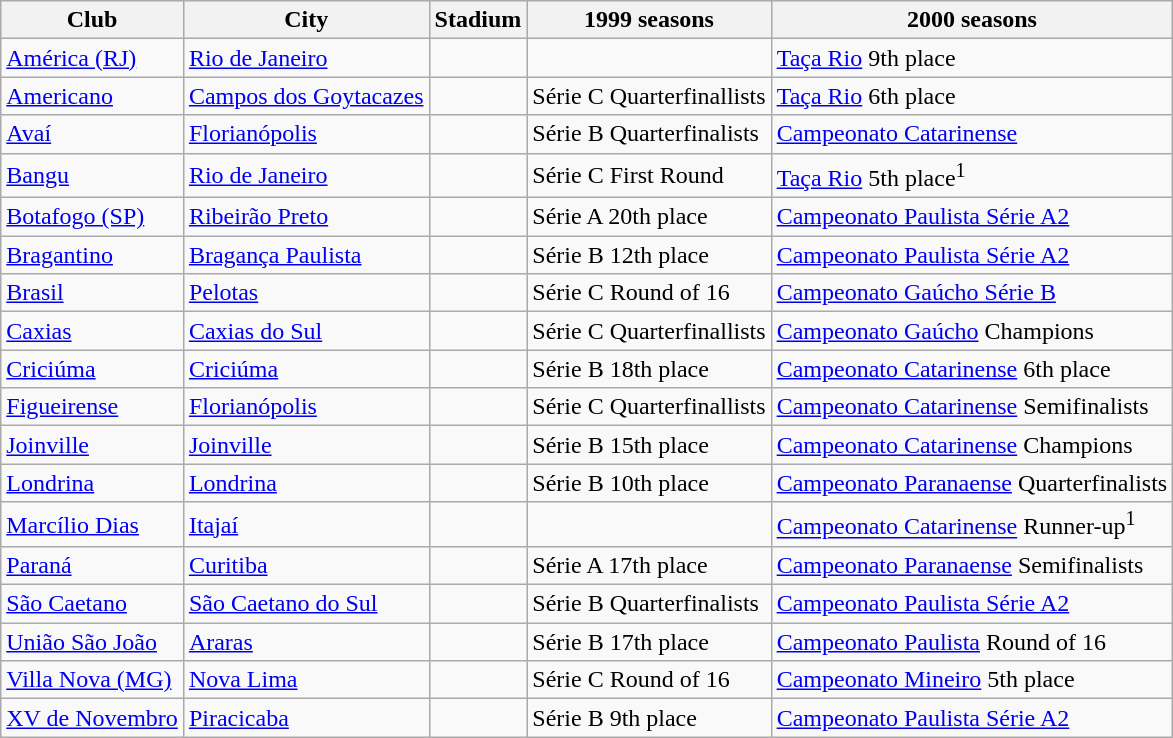<table class="wikitable sortable">
<tr>
<th>Club</th>
<th>City</th>
<th>Stadium</th>
<th>1999 seasons</th>
<th>2000 seasons</th>
</tr>
<tr>
<td><a href='#'>América (RJ)</a></td>
<td><a href='#'>Rio de Janeiro</a></td>
<td></td>
<td></td>
<td> <a href='#'>Taça Rio</a> 9th place</td>
</tr>
<tr>
<td><a href='#'>Americano</a></td>
<td><a href='#'>Campos dos Goytacazes</a></td>
<td></td>
<td>Série C Quarterfinallists</td>
<td> <a href='#'>Taça Rio</a> 6th place</td>
</tr>
<tr>
<td><a href='#'>Avaí</a></td>
<td><a href='#'>Florianópolis</a></td>
<td></td>
<td>Série B Quarterfinalists</td>
<td> <a href='#'>Campeonato Catarinense</a></td>
</tr>
<tr>
<td><a href='#'>Bangu</a></td>
<td><a href='#'>Rio de Janeiro</a></td>
<td></td>
<td>Série C First Round</td>
<td>  <a href='#'>Taça Rio</a> 5th place<sup>1</sup></td>
</tr>
<tr>
<td><a href='#'>Botafogo (SP)</a></td>
<td><a href='#'>Ribeirão Preto</a></td>
<td></td>
<td>Série A 20th place</td>
<td> <a href='#'>Campeonato Paulista Série A2</a></td>
</tr>
<tr>
<td><a href='#'>Bragantino</a></td>
<td><a href='#'>Bragança Paulista</a></td>
<td></td>
<td>Série B 12th place</td>
<td> <a href='#'>Campeonato Paulista Série A2</a></td>
</tr>
<tr>
<td><a href='#'>Brasil</a></td>
<td><a href='#'>Pelotas</a></td>
<td></td>
<td>Série C Round of 16</td>
<td> <a href='#'>Campeonato Gaúcho Série B</a></td>
</tr>
<tr>
<td><a href='#'>Caxias</a></td>
<td><a href='#'>Caxias do Sul</a></td>
<td></td>
<td>Série C Quarterfinallists</td>
<td> <a href='#'>Campeonato Gaúcho</a> Champions</td>
</tr>
<tr>
<td><a href='#'>Criciúma</a></td>
<td><a href='#'>Criciúma</a></td>
<td></td>
<td>Série B 18th place</td>
<td> <a href='#'>Campeonato Catarinense</a> 6th place</td>
</tr>
<tr>
<td><a href='#'>Figueirense</a></td>
<td><a href='#'>Florianópolis</a></td>
<td></td>
<td>Série C Quarterfinallists</td>
<td> <a href='#'>Campeonato Catarinense</a> Semifinalists</td>
</tr>
<tr>
<td><a href='#'>Joinville</a></td>
<td><a href='#'>Joinville</a></td>
<td></td>
<td>Série B 15th place</td>
<td> <a href='#'>Campeonato Catarinense</a> Champions</td>
</tr>
<tr>
<td><a href='#'>Londrina</a></td>
<td><a href='#'>Londrina</a></td>
<td></td>
<td>Série B 10th place</td>
<td> <a href='#'>Campeonato Paranaense</a> Quarterfinalists</td>
</tr>
<tr>
<td><a href='#'>Marcílio Dias</a></td>
<td><a href='#'>Itajaí</a></td>
<td></td>
<td></td>
<td> <a href='#'>Campeonato Catarinense</a> Runner-up<sup>1</sup></td>
</tr>
<tr>
<td><a href='#'>Paraná</a></td>
<td><a href='#'>Curitiba</a></td>
<td></td>
<td>Série A 17th place</td>
<td> <a href='#'>Campeonato Paranaense</a> Semifinalists</td>
</tr>
<tr>
<td><a href='#'>São Caetano</a></td>
<td><a href='#'>São Caetano do Sul</a></td>
<td></td>
<td>Série B Quarterfinalists</td>
<td> <a href='#'>Campeonato Paulista Série A2</a></td>
</tr>
<tr>
<td><a href='#'>União São João</a></td>
<td><a href='#'>Araras</a></td>
<td></td>
<td>Série B 17th place</td>
<td> <a href='#'>Campeonato Paulista</a> Round of 16</td>
</tr>
<tr>
<td><a href='#'>Villa Nova (MG)</a></td>
<td><a href='#'>Nova Lima</a></td>
<td></td>
<td>Série C Round of 16</td>
<td> <a href='#'>Campeonato Mineiro</a> 5th place</td>
</tr>
<tr>
<td><a href='#'>XV de Novembro</a></td>
<td><a href='#'>Piracicaba</a></td>
<td></td>
<td>Série B 9th place</td>
<td> <a href='#'>Campeonato Paulista Série A2</a></td>
</tr>
</table>
